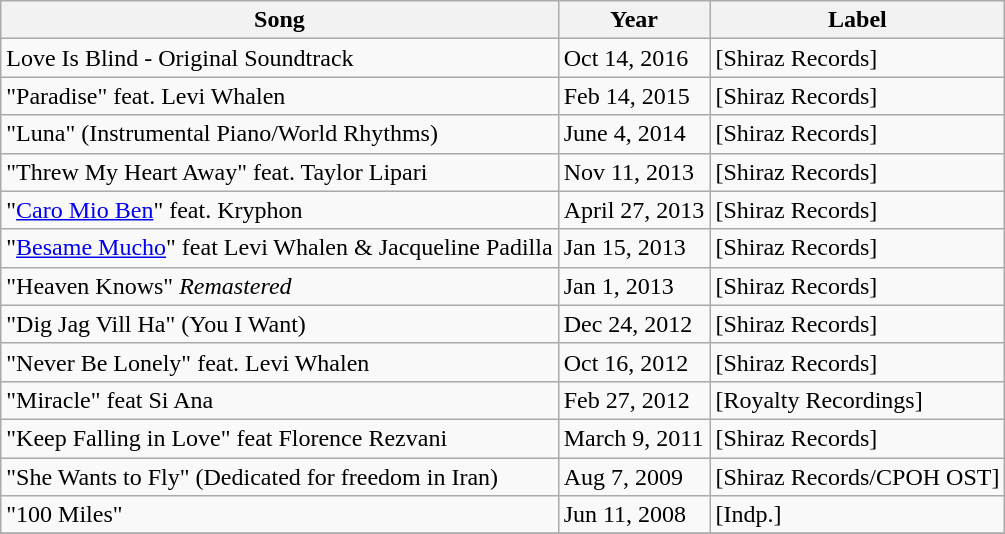<table class="wikitable">
<tr>
<th>Song</th>
<th>Year</th>
<th>Label</th>
</tr>
<tr>
<td>Love Is Blind - Original Soundtrack</td>
<td>Oct 14, 2016</td>
<td>[Shiraz Records]</td>
</tr>
<tr>
<td>"Paradise" feat. Levi Whalen</td>
<td>Feb 14, 2015</td>
<td>[Shiraz Records]</td>
</tr>
<tr>
<td>"Luna" (Instrumental Piano/World Rhythms)</td>
<td>June 4, 2014</td>
<td>[Shiraz Records]</td>
</tr>
<tr>
<td>"Threw My Heart Away" feat. Taylor Lipari</td>
<td>Nov 11, 2013</td>
<td>[Shiraz Records]</td>
</tr>
<tr>
<td>"<a href='#'>Caro Mio Ben</a>" feat. Kryphon</td>
<td>April 27, 2013</td>
<td>[Shiraz Records]</td>
</tr>
<tr>
<td>"<a href='#'>Besame Mucho</a>" feat Levi Whalen & Jacqueline Padilla</td>
<td>Jan 15, 2013</td>
<td>[Shiraz Records]</td>
</tr>
<tr>
<td>"Heaven Knows" <em>Remastered</em></td>
<td>Jan 1, 2013</td>
<td>[Shiraz Records]</td>
</tr>
<tr>
<td>"Dig Jag Vill Ha" (You I Want)</td>
<td>Dec 24, 2012</td>
<td>[Shiraz Records]</td>
</tr>
<tr>
<td>"Never Be Lonely" feat. Levi Whalen</td>
<td>Oct 16, 2012</td>
<td>[Shiraz Records]</td>
</tr>
<tr>
<td>"Miracle" feat Si Ana</td>
<td>Feb 27, 2012</td>
<td>[Royalty Recordings]</td>
</tr>
<tr>
<td>"Keep Falling in Love" feat Florence Rezvani</td>
<td>March 9, 2011</td>
<td>[Shiraz Records]</td>
</tr>
<tr>
<td>"She Wants to Fly" (Dedicated for freedom in Iran)</td>
<td>Aug 7, 2009</td>
<td>[Shiraz Records/CPOH OST]</td>
</tr>
<tr>
<td>"100 Miles"</td>
<td>Jun 11, 2008</td>
<td>[Indp.]</td>
</tr>
<tr>
</tr>
</table>
